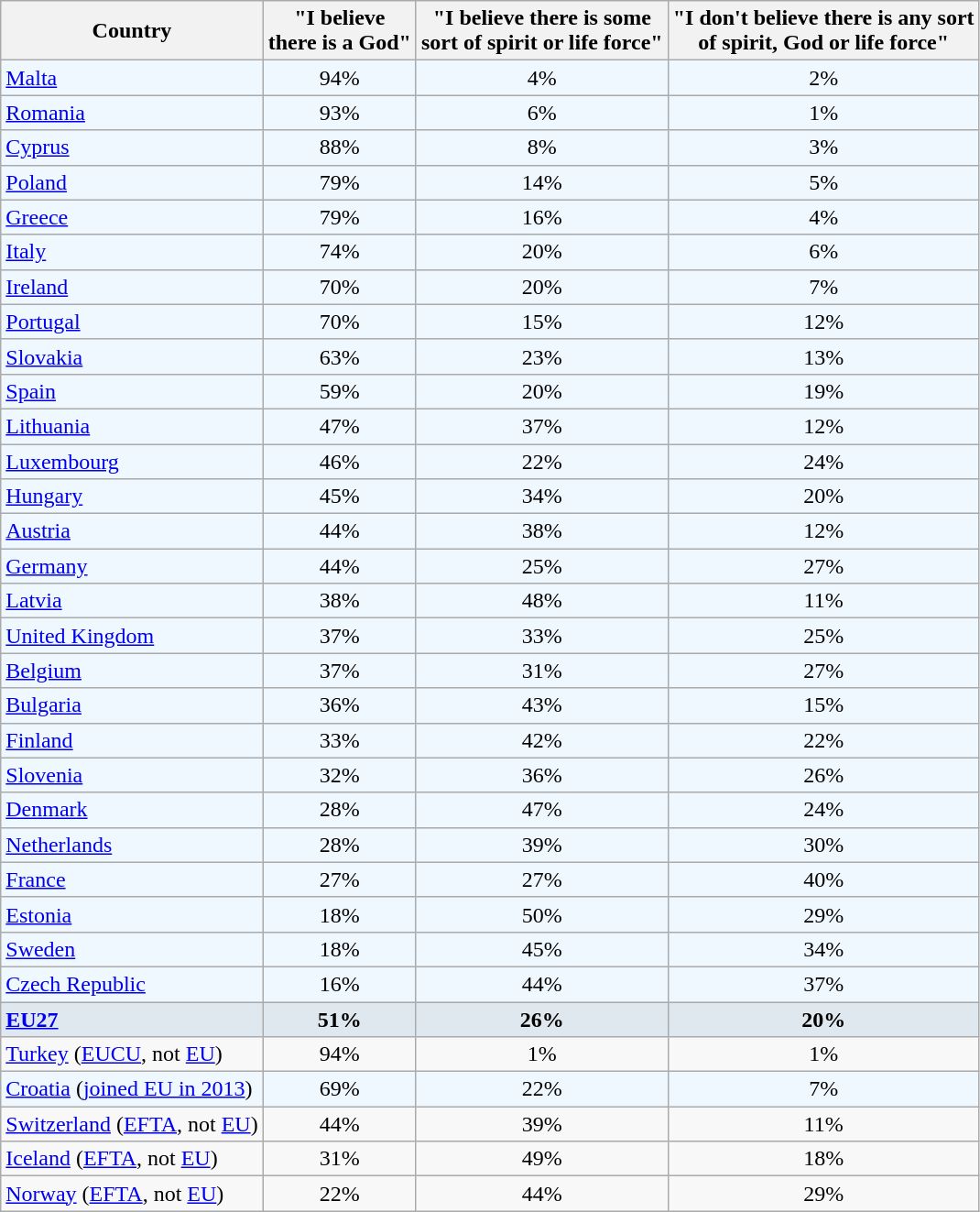<table class="wikitable sortable" style="text-align:center">
<tr>
<th>Country</th>
<th>"I believe <br>there is a God"</th>
<th>"I believe there is some <br>sort of spirit or life force"</th>
<th>"I don't believe there is any sort<br> of spirit, God or life force"</th>
</tr>
<tr style="background:#f0f8ff;">
<td style="text-align:left"> <a href='#'>Malta</a></td>
<td>94%</td>
<td>4%</td>
<td>2%</td>
</tr>
<tr style="background:#f0f8ff;">
<td style="text-align:left"> <a href='#'>Romania</a></td>
<td>93%</td>
<td>6%</td>
<td>1%</td>
</tr>
<tr style="background:#f0f8ff;">
<td style="text-align:left"> <a href='#'>Cyprus</a></td>
<td>88%</td>
<td>8%</td>
<td>3%</td>
</tr>
<tr style="background:#f0f8ff;">
<td style="text-align:left"> <a href='#'>Poland</a></td>
<td>79%</td>
<td>14%</td>
<td>5%</td>
</tr>
<tr style="background:#f0f8ff;">
<td style="text-align:left"> <a href='#'>Greece</a></td>
<td>79%</td>
<td>16%</td>
<td>4%</td>
</tr>
<tr style="background:#f0f8ff;">
<td style="text-align:left"> <a href='#'>Italy</a></td>
<td>74%</td>
<td>20%</td>
<td>6%</td>
</tr>
<tr style="background:#f0f8ff;">
<td style="text-align:left"> <a href='#'>Ireland</a></td>
<td>70%</td>
<td>20%</td>
<td>7%</td>
</tr>
<tr style="background:#f0f8ff;">
<td style="text-align:left"> <a href='#'>Portugal</a></td>
<td>70%</td>
<td>15%</td>
<td>12%</td>
</tr>
<tr style="background:#f0f8ff;">
<td style="text-align:left"> <a href='#'>Slovakia</a></td>
<td>63%</td>
<td>23%</td>
<td>13%</td>
</tr>
<tr style="background:#f0f8ff;">
<td style="text-align:left"> <a href='#'>Spain</a></td>
<td>59%</td>
<td>20%</td>
<td>19%</td>
</tr>
<tr style="background:#f0f8ff;">
<td style="text-align:left"> <a href='#'>Lithuania</a></td>
<td>47%</td>
<td>37%</td>
<td>12%</td>
</tr>
<tr style="background:#f0f8ff;">
<td style="text-align:left"> <a href='#'>Luxembourg</a></td>
<td>46%</td>
<td>22%</td>
<td>24%</td>
</tr>
<tr style="background:#f0f8ff;">
<td style="text-align:left"> <a href='#'>Hungary</a></td>
<td>45%</td>
<td>34%</td>
<td>20%</td>
</tr>
<tr style="background:#f0f8ff;">
<td style="text-align:left"> <a href='#'>Austria</a></td>
<td>44%</td>
<td>38%</td>
<td>12%</td>
</tr>
<tr style="background:#f0f8ff;">
<td style="text-align:left"> <a href='#'>Germany</a></td>
<td>44%</td>
<td>25%</td>
<td>27%</td>
</tr>
<tr style="background:#f0f8ff;">
<td style="text-align:left"> <a href='#'>Latvia</a></td>
<td>38%</td>
<td>48%</td>
<td>11%</td>
</tr>
<tr style="background:#f0f8ff;">
<td style="text-align:left"> <a href='#'>United Kingdom</a></td>
<td>37%</td>
<td>33%</td>
<td>25%</td>
</tr>
<tr style="background:#f0f8ff;">
<td style="text-align:left"> <a href='#'>Belgium</a></td>
<td>37%</td>
<td>31%</td>
<td>27%</td>
</tr>
<tr style="background:#f0f8ff;">
<td style="text-align:left"> <a href='#'>Bulgaria</a></td>
<td>36%</td>
<td>43%</td>
<td>15%</td>
</tr>
<tr style="background:#f0f8ff;">
<td style="text-align:left"> <a href='#'>Finland</a></td>
<td>33%</td>
<td>42%</td>
<td>22%</td>
</tr>
<tr style="background:#f0f8ff;">
<td style="text-align:left"> <a href='#'>Slovenia</a></td>
<td>32%</td>
<td>36%</td>
<td>26%</td>
</tr>
<tr style="background:#f0f8ff;">
<td style="text-align:left"> <a href='#'>Denmark</a></td>
<td>28%</td>
<td>47%</td>
<td>24%</td>
</tr>
<tr style="background:#f0f8ff;">
<td style="text-align:left"> <a href='#'>Netherlands</a></td>
<td>28%</td>
<td>39%</td>
<td>30%</td>
</tr>
<tr style="background:#f0f8ff;">
<td style="text-align:left"> <a href='#'>France</a></td>
<td>27%</td>
<td>27%</td>
<td>40%</td>
</tr>
<tr style="background:#f0f8ff;">
<td style="text-align:left"> <a href='#'>Estonia</a></td>
<td>18%</td>
<td>50%</td>
<td>29%</td>
</tr>
<tr style="background:#f0f8ff;">
<td style="text-align:left"> <a href='#'>Sweden</a></td>
<td>18%</td>
<td>45%</td>
<td>34%</td>
</tr>
<tr style="background:#f0f8ff;">
<td style="text-align:left"> <a href='#'>Czech Republic</a></td>
<td>16%</td>
<td>44%</td>
<td>37%</td>
</tr>
<tr style="background:#e0e8ef;">
<td style="text-align:left"> <strong><a href='#'>EU27</a></strong></td>
<td><strong>51% </strong></td>
<td><strong>26%</strong></td>
<td><strong>20%</strong></td>
</tr>
<tr style="background:#f8f8f8;">
<td style="text-align:left"> <a href='#'>Turkey</a> (<a href='#'>EUCU</a>, not <a href='#'>EU</a>)</td>
<td>94%</td>
<td>1%</td>
<td>1%</td>
</tr>
<tr style="background:#f0f8ff;">
<td style="text-align:left"> <a href='#'>Croatia</a> (<a href='#'>joined EU in 2013</a>)</td>
<td>69%</td>
<td>22%</td>
<td>7%</td>
</tr>
<tr style="background:#f8f8f8;">
<td style="text-align:left"> <a href='#'>Switzerland</a> (<a href='#'>EFTA</a>, not <a href='#'>EU</a>)</td>
<td>44%</td>
<td>39%</td>
<td>11%</td>
</tr>
<tr style="background:#f8f8f8;">
<td style="text-align:left"> <a href='#'>Iceland</a> (<a href='#'>EFTA</a>, not <a href='#'>EU</a>)</td>
<td>31%</td>
<td>49%</td>
<td>18%</td>
</tr>
<tr style="background:#f8f8f8;">
<td style="text-align:left"> <a href='#'>Norway</a> (<a href='#'>EFTA</a>, not <a href='#'>EU</a>)</td>
<td>22%</td>
<td>44%</td>
<td>29%</td>
</tr>
</table>
